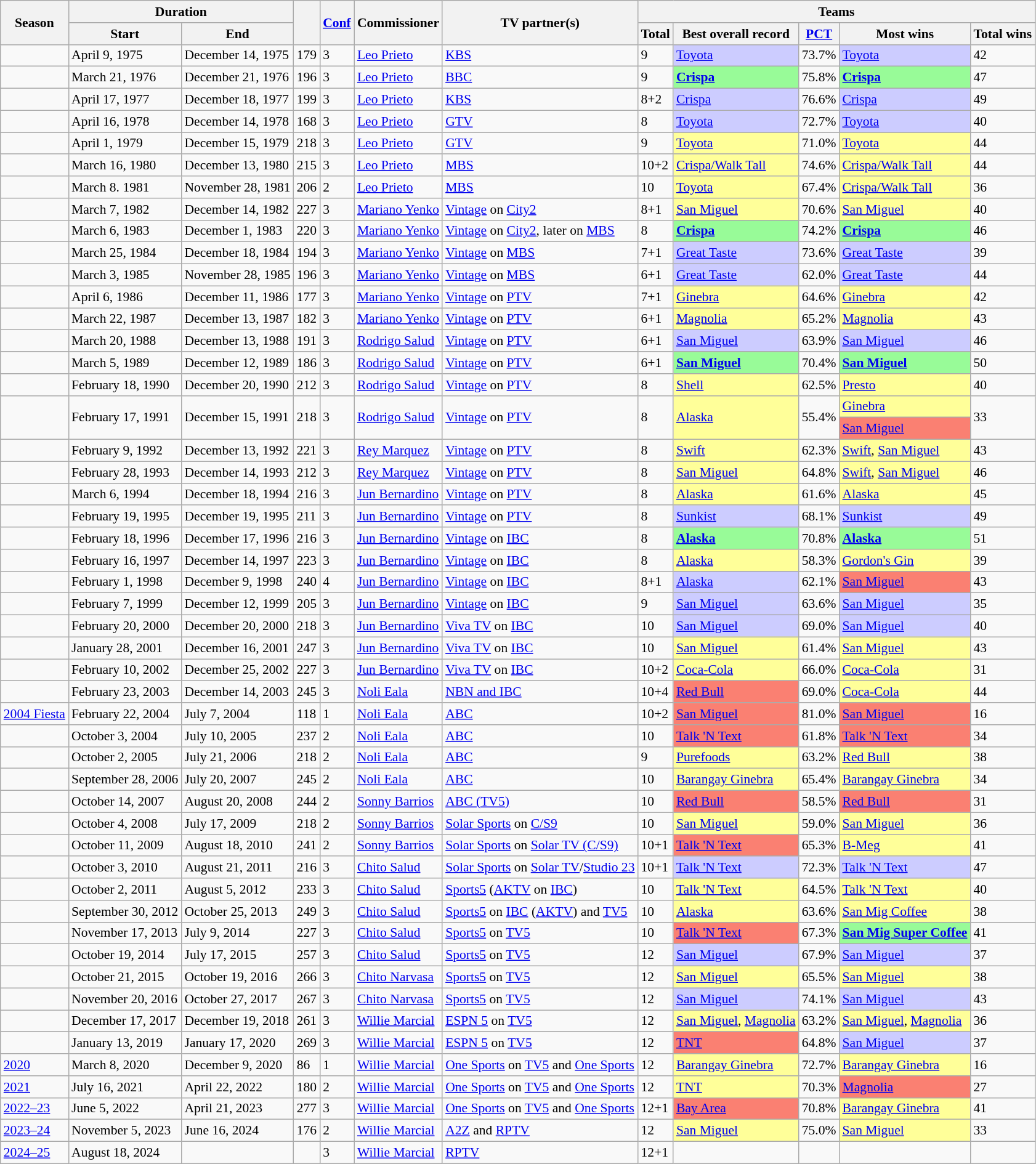<table class="sortable wikitable" style="font-size:90%">
<tr>
<th rowspan="2">Season</th>
<th colspan="2">Duration</th>
<th rowspan="2"></th>
<th rowspan="2"><a href='#'>Conf</a></th>
<th rowspan="2">Commissioner</th>
<th rowspan="2">TV partner(s)</th>
<th colspan="5">Teams</th>
</tr>
<tr>
<th>Start</th>
<th>End</th>
<th>Total</th>
<th>Best overall record</th>
<th><a href='#'>PCT</a></th>
<th>Most wins</th>
<th>Total wins</th>
</tr>
<tr>
<td></td>
<td>April 9, 1975</td>
<td>December 14, 1975</td>
<td>179</td>
<td>3</td>
<td><a href='#'>Leo Prieto</a></td>
<td><a href='#'>KBS</a></td>
<td>9</td>
<td bgcolor="#ccccff"><a href='#'>Toyota</a></td>
<td>73.7%</td>
<td bgcolor="#ccccff"><a href='#'>Toyota</a></td>
<td>42</td>
</tr>
<tr>
<td></td>
<td>March 21, 1976</td>
<td>December 21, 1976</td>
<td>196</td>
<td>3</td>
<td><a href='#'>Leo Prieto</a></td>
<td><a href='#'>BBC</a></td>
<td>9</td>
<td bgcolor="#98fb98"><strong><a href='#'>Crispa</a></strong></td>
<td>75.8%</td>
<td bgcolor="#98fb98"><a href='#'><strong>Crispa</strong></a></td>
<td>47</td>
</tr>
<tr>
<td></td>
<td>April 17, 1977</td>
<td>December 18, 1977</td>
<td>199</td>
<td>3</td>
<td><a href='#'>Leo Prieto</a></td>
<td><a href='#'>KBS</a></td>
<td>8+2</td>
<td bgcolor="#ccccff"><a href='#'>Crispa</a></td>
<td>76.6%</td>
<td bgcolor="#ccccff"><a href='#'>Crispa</a></td>
<td>49</td>
</tr>
<tr>
<td></td>
<td>April 16, 1978</td>
<td>December 14, 1978</td>
<td>168</td>
<td>3</td>
<td><a href='#'>Leo Prieto</a></td>
<td><a href='#'>GTV</a></td>
<td>8</td>
<td bgcolor="#ccccff"><a href='#'>Toyota</a></td>
<td>72.7%</td>
<td bgcolor="#ccccff"><a href='#'>Toyota</a></td>
<td>40</td>
</tr>
<tr>
<td></td>
<td>April 1, 1979</td>
<td>December 15, 1979</td>
<td>218</td>
<td>3</td>
<td><a href='#'>Leo Prieto</a></td>
<td><a href='#'>GTV</a></td>
<td>9</td>
<td bgcolor="#FFFF99"><a href='#'>Toyota</a></td>
<td>71.0%</td>
<td bgcolor="#FFFF99"><a href='#'>Toyota</a></td>
<td>44</td>
</tr>
<tr>
<td></td>
<td>March 16, 1980</td>
<td>December 13, 1980</td>
<td>215</td>
<td>3</td>
<td><a href='#'>Leo Prieto</a></td>
<td><a href='#'>MBS</a></td>
<td>10+2</td>
<td bgcolor="#FFFF99"><a href='#'>Crispa/Walk Tall</a></td>
<td>74.6%</td>
<td bgcolor="#FFFF99"><a href='#'>Crispa/Walk Tall</a></td>
<td>44</td>
</tr>
<tr>
<td></td>
<td>March 8. 1981</td>
<td>November 28, 1981</td>
<td>206</td>
<td>2</td>
<td><a href='#'>Leo Prieto</a></td>
<td><a href='#'>MBS</a></td>
<td>10</td>
<td bgcolor="#FFFF99"><a href='#'>Toyota</a></td>
<td>67.4%</td>
<td bgcolor="#FFFF99"><a href='#'>Crispa/Walk Tall</a></td>
<td>36</td>
</tr>
<tr>
<td></td>
<td>March 7, 1982</td>
<td>December 14, 1982</td>
<td>227</td>
<td>3</td>
<td><a href='#'>Mariano Yenko</a></td>
<td><a href='#'>Vintage</a> on <a href='#'>City2</a></td>
<td>8+1</td>
<td bgcolor="#FFFF99"><a href='#'>San Miguel</a></td>
<td>70.6%</td>
<td bgcolor="#FFFF99"><a href='#'>San Miguel</a></td>
<td>40</td>
</tr>
<tr>
<td></td>
<td>March 6, 1983</td>
<td>December 1, 1983</td>
<td>220</td>
<td>3</td>
<td><a href='#'>Mariano Yenko</a></td>
<td><a href='#'>Vintage</a> on <a href='#'>City2</a>, later on <a href='#'>MBS</a></td>
<td>8</td>
<td bgcolor="#98fb98"><strong><a href='#'>Crispa</a></strong></td>
<td>74.2%</td>
<td bgcolor="#98fb98"><a href='#'><strong>Crispa</strong></a></td>
<td>46</td>
</tr>
<tr>
<td></td>
<td>March 25, 1984</td>
<td>December 18, 1984</td>
<td>194</td>
<td>3</td>
<td><a href='#'>Mariano Yenko</a></td>
<td><a href='#'>Vintage</a> on <a href='#'>MBS</a></td>
<td>7+1</td>
<td bgcolor="#ccccff"><a href='#'>Great Taste</a></td>
<td>73.6%</td>
<td bgcolor="#ccccff"><a href='#'>Great Taste</a></td>
<td>39</td>
</tr>
<tr>
<td></td>
<td>March 3, 1985</td>
<td>November 28, 1985</td>
<td>196</td>
<td>3</td>
<td><a href='#'>Mariano Yenko</a></td>
<td><a href='#'>Vintage</a> on <a href='#'>MBS</a></td>
<td>6+1</td>
<td bgcolor="#ccccff"><a href='#'>Great Taste</a></td>
<td>62.0%</td>
<td bgcolor="#ccccff"><a href='#'>Great Taste</a></td>
<td>44</td>
</tr>
<tr>
<td></td>
<td>April 6, 1986</td>
<td>December 11, 1986</td>
<td>177</td>
<td>3</td>
<td><a href='#'>Mariano Yenko</a></td>
<td><a href='#'>Vintage</a> on <a href='#'>PTV</a></td>
<td>7+1</td>
<td bgcolor="#FFFF99"><a href='#'>Ginebra</a></td>
<td>64.6%</td>
<td bgcolor="#FFFF99"><a href='#'>Ginebra</a></td>
<td>42</td>
</tr>
<tr>
<td></td>
<td>March 22, 1987</td>
<td>December 13, 1987</td>
<td>182</td>
<td>3</td>
<td><a href='#'>Mariano Yenko</a></td>
<td><a href='#'>Vintage</a> on <a href='#'>PTV</a></td>
<td>6+1</td>
<td bgcolor="#FFFF99"><a href='#'>Magnolia</a></td>
<td>65.2%</td>
<td bgcolor="#FFFF99"><a href='#'>Magnolia</a></td>
<td>43</td>
</tr>
<tr>
<td></td>
<td>March 20, 1988</td>
<td>December 13, 1988</td>
<td>191</td>
<td>3</td>
<td><a href='#'>Rodrigo Salud</a></td>
<td><a href='#'>Vintage</a> on <a href='#'>PTV</a></td>
<td>6+1</td>
<td bgcolor="#ccccff"><a href='#'>San Miguel</a></td>
<td>63.9%</td>
<td bgcolor="#ccccff"><a href='#'>San Miguel</a></td>
<td>46</td>
</tr>
<tr>
<td></td>
<td>March 5, 1989</td>
<td>December 12, 1989</td>
<td>186</td>
<td>3</td>
<td><a href='#'>Rodrigo Salud</a></td>
<td><a href='#'>Vintage</a> on <a href='#'>PTV</a></td>
<td>6+1</td>
<td bgcolor="#98fb98"><strong><a href='#'>San Miguel</a></strong></td>
<td>70.4%</td>
<td bgcolor="#98fb98"><a href='#'><strong>San Miguel</strong></a></td>
<td>50</td>
</tr>
<tr>
<td></td>
<td>February 18, 1990</td>
<td>December 20, 1990</td>
<td>212</td>
<td>3</td>
<td><a href='#'>Rodrigo Salud</a></td>
<td><a href='#'>Vintage</a> on <a href='#'>PTV</a></td>
<td>8</td>
<td bgcolor="#FFFF99"><a href='#'>Shell</a></td>
<td>62.5%</td>
<td bgcolor="#FFFF99"><a href='#'>Presto</a></td>
<td>40</td>
</tr>
<tr>
<td rowspan="2"></td>
<td rowspan="2">February 17, 1991</td>
<td rowspan="2">December 15, 1991</td>
<td rowspan="2">218</td>
<td rowspan="2">3</td>
<td rowspan="2"><a href='#'>Rodrigo Salud</a></td>
<td rowspan="2"><a href='#'>Vintage</a> on <a href='#'>PTV</a></td>
<td rowspan="2">8</td>
<td rowspan="2" bgcolor="#FFFF99"><a href='#'>Alaska</a></td>
<td rowspan="2">55.4%</td>
<td bgcolor="#FFFF99"><a href='#'>Ginebra</a></td>
<td rowspan="2">33</td>
</tr>
<tr>
<td bgcolor="salmon"><a href='#'>San Miguel</a></td>
</tr>
<tr>
<td></td>
<td>February 9, 1992</td>
<td>December 13, 1992</td>
<td>221</td>
<td>3</td>
<td><a href='#'>Rey Marquez</a></td>
<td><a href='#'>Vintage</a> on <a href='#'>PTV</a></td>
<td>8</td>
<td bgcolor="#FFFF99"><a href='#'>Swift</a></td>
<td>62.3%</td>
<td bgcolor="#FFFF99"><a href='#'>Swift</a>, <a href='#'>San Miguel</a></td>
<td>43</td>
</tr>
<tr>
<td></td>
<td>February 28, 1993</td>
<td>December 14, 1993</td>
<td>212</td>
<td>3</td>
<td><a href='#'>Rey Marquez</a></td>
<td><a href='#'>Vintage</a> on <a href='#'>PTV</a></td>
<td>8</td>
<td bgcolor="#FFFF99"><a href='#'>San Miguel</a></td>
<td>64.8%</td>
<td bgcolor="#FFFF99"><a href='#'>Swift</a>, <a href='#'>San Miguel</a></td>
<td>46</td>
</tr>
<tr>
<td></td>
<td>March 6, 1994</td>
<td>December 18, 1994</td>
<td>216</td>
<td>3</td>
<td><a href='#'>Jun Bernardino</a></td>
<td><a href='#'>Vintage</a> on <a href='#'>PTV</a></td>
<td>8</td>
<td bgcolor="#FFFF99"><a href='#'>Alaska</a></td>
<td>61.6%</td>
<td bgcolor="#FFFF99"><a href='#'>Alaska</a></td>
<td>45</td>
</tr>
<tr>
<td></td>
<td>February 19, 1995</td>
<td>December 19, 1995</td>
<td>211</td>
<td>3</td>
<td><a href='#'>Jun Bernardino</a></td>
<td><a href='#'>Vintage</a> on <a href='#'>PTV</a></td>
<td>8</td>
<td bgcolor="#ccccff"><a href='#'>Sunkist</a></td>
<td>68.1%</td>
<td bgcolor="#ccccff"><a href='#'>Sunkist</a></td>
<td>49</td>
</tr>
<tr>
<td></td>
<td>February 18, 1996</td>
<td>December 17, 1996</td>
<td>216</td>
<td>3</td>
<td><a href='#'>Jun Bernardino</a></td>
<td><a href='#'>Vintage</a> on <a href='#'>IBC</a></td>
<td>8</td>
<td bgcolor="#98fb98"><strong><a href='#'>Alaska</a></strong></td>
<td>70.8%</td>
<td bgcolor="#98fb98"><a href='#'><strong>Alaska</strong></a></td>
<td>51</td>
</tr>
<tr>
<td></td>
<td>February 16, 1997</td>
<td>December 14, 1997</td>
<td>223</td>
<td>3</td>
<td><a href='#'>Jun Bernardino</a></td>
<td><a href='#'>Vintage</a> on <a href='#'>IBC</a></td>
<td>8</td>
<td bgcolor="#FFFF99"><a href='#'>Alaska</a></td>
<td>58.3%</td>
<td bgcolor="#FFFF99"><a href='#'>Gordon's Gin</a></td>
<td>39</td>
</tr>
<tr>
<td></td>
<td>February 1, 1998</td>
<td>December 9, 1998</td>
<td>240</td>
<td>4</td>
<td><a href='#'>Jun Bernardino</a></td>
<td><a href='#'>Vintage</a> on <a href='#'>IBC</a></td>
<td>8+1</td>
<td bgcolor="#ccccff"><a href='#'>Alaska</a></td>
<td>62.1%</td>
<td bgcolor="salmon"><a href='#'>San Miguel</a></td>
<td>43</td>
</tr>
<tr>
<td></td>
<td>February 7, 1999</td>
<td>December 12, 1999</td>
<td>205</td>
<td>3</td>
<td><a href='#'>Jun Bernardino</a></td>
<td><a href='#'>Vintage</a> on <a href='#'>IBC</a></td>
<td>9</td>
<td bgcolor="#ccccff"><a href='#'>San Miguel</a></td>
<td>63.6%</td>
<td bgcolor="#ccccff"><a href='#'>San Miguel</a></td>
<td>35</td>
</tr>
<tr>
<td></td>
<td>February 20, 2000</td>
<td>December 20, 2000</td>
<td>218</td>
<td>3</td>
<td><a href='#'>Jun Bernardino</a></td>
<td><a href='#'>Viva TV</a> on <a href='#'>IBC</a></td>
<td>10</td>
<td bgcolor="#ccccff"><a href='#'>San Miguel</a></td>
<td>69.0%</td>
<td bgcolor="#ccccff"><a href='#'>San Miguel</a></td>
<td>40</td>
</tr>
<tr>
<td></td>
<td>January 28, 2001</td>
<td>December 16, 2001</td>
<td>247</td>
<td>3</td>
<td><a href='#'>Jun Bernardino</a></td>
<td><a href='#'>Viva TV</a> on <a href='#'>IBC</a></td>
<td>10</td>
<td bgcolor="#FFFF99"><a href='#'>San Miguel</a></td>
<td>61.4%</td>
<td bgcolor="#FFFF99"><a href='#'>San Miguel</a></td>
<td>43</td>
</tr>
<tr>
<td></td>
<td>February 10, 2002</td>
<td>December 25, 2002</td>
<td>227</td>
<td>3</td>
<td><a href='#'>Jun Bernardino</a></td>
<td><a href='#'>Viva TV</a> on <a href='#'>IBC</a></td>
<td>10+2</td>
<td bgcolor="#FFFF99"><a href='#'>Coca-Cola</a></td>
<td>66.0%</td>
<td bgcolor="#FFFF99"><a href='#'>Coca-Cola</a></td>
<td>31</td>
</tr>
<tr>
<td></td>
<td>February 23, 2003</td>
<td>December 14, 2003</td>
<td>245</td>
<td>3</td>
<td><a href='#'>Noli Eala</a></td>
<td><a href='#'>NBN and IBC</a></td>
<td>10+4</td>
<td bgcolor="salmon"><a href='#'>Red Bull</a></td>
<td>69.0%</td>
<td bgcolor="#FFFF99"><a href='#'>Coca-Cola</a></td>
<td>44</td>
</tr>
<tr>
<td><a href='#'>2004 Fiesta</a></td>
<td>February 22, 2004</td>
<td>July 7, 2004</td>
<td>118</td>
<td>1</td>
<td><a href='#'>Noli Eala</a></td>
<td><a href='#'>ABC</a></td>
<td>10+2</td>
<td bgcolor="salmon"><a href='#'>San Miguel</a></td>
<td>81.0%</td>
<td bgcolor="salmon"><a href='#'>San Miguel</a></td>
<td>16</td>
</tr>
<tr>
<td></td>
<td>October 3, 2004</td>
<td>July 10, 2005</td>
<td>237</td>
<td>2</td>
<td><a href='#'>Noli Eala</a></td>
<td><a href='#'>ABC</a></td>
<td>10</td>
<td bgcolor="salmon"><a href='#'>Talk 'N Text</a></td>
<td>61.8%</td>
<td bgcolor="salmon"><a href='#'>Talk 'N Text</a></td>
<td>34</td>
</tr>
<tr>
<td></td>
<td>October 2, 2005</td>
<td>July 21, 2006</td>
<td>218</td>
<td>2</td>
<td><a href='#'>Noli Eala</a></td>
<td><a href='#'>ABC</a></td>
<td>9</td>
<td bgcolor="#FFFF99"><a href='#'>Purefoods</a></td>
<td>63.2%</td>
<td bgcolor="#FFFF99"><a href='#'>Red Bull</a></td>
<td>38</td>
</tr>
<tr>
<td></td>
<td>September 28, 2006</td>
<td>July 20, 2007</td>
<td>245</td>
<td>2</td>
<td><a href='#'>Noli Eala</a></td>
<td><a href='#'>ABC</a></td>
<td>10</td>
<td bgcolor="#FFFF99"><a href='#'>Barangay Ginebra</a></td>
<td>65.4%</td>
<td bgcolor="#FFFF99"><a href='#'>Barangay Ginebra</a></td>
<td>34</td>
</tr>
<tr>
<td></td>
<td>October 14, 2007</td>
<td>August 20, 2008</td>
<td>244</td>
<td>2</td>
<td><a href='#'>Sonny Barrios</a></td>
<td><a href='#'>ABC (TV5)</a></td>
<td>10</td>
<td bgcolor="salmon"><a href='#'>Red Bull</a></td>
<td>58.5%</td>
<td bgcolor="salmon"><a href='#'>Red Bull</a></td>
<td>31</td>
</tr>
<tr>
<td></td>
<td>October 4, 2008</td>
<td>July 17, 2009</td>
<td>218</td>
<td>2</td>
<td><a href='#'>Sonny Barrios</a></td>
<td><a href='#'>Solar Sports</a> on <a href='#'>C/S9</a></td>
<td>10</td>
<td bgcolor="#FFFF99"><a href='#'>San Miguel</a></td>
<td>59.0%</td>
<td bgcolor="#FFFF99"><a href='#'>San Miguel</a></td>
<td>36</td>
</tr>
<tr>
<td></td>
<td>October 11, 2009</td>
<td>August 18, 2010</td>
<td>241</td>
<td>2</td>
<td><a href='#'>Sonny Barrios</a></td>
<td><a href='#'>Solar Sports</a> on <a href='#'>Solar TV (C/S9)</a></td>
<td>10+1</td>
<td bgcolor="salmon"><a href='#'>Talk 'N Text</a></td>
<td>65.3%</td>
<td bgcolor="#FFFF99"><a href='#'>B-Meg</a></td>
<td>41</td>
</tr>
<tr>
<td></td>
<td>October 3, 2010</td>
<td>August 21, 2011</td>
<td>216</td>
<td>3</td>
<td><a href='#'>Chito Salud</a></td>
<td><a href='#'>Solar Sports</a> on <a href='#'>Solar TV</a>/<a href='#'>Studio 23</a></td>
<td>10+1</td>
<td bgcolor="#ccccff"><a href='#'>Talk 'N Text</a></td>
<td>72.3%</td>
<td bgcolor="#ccccff"><a href='#'>Talk 'N Text</a></td>
<td>47</td>
</tr>
<tr>
<td></td>
<td>October 2, 2011</td>
<td>August 5, 2012</td>
<td>233</td>
<td>3</td>
<td><a href='#'>Chito Salud</a></td>
<td><a href='#'>Sports5</a> (<a href='#'>AKTV</a> on <a href='#'>IBC</a>)</td>
<td>10</td>
<td bgcolor="#FFFF99"><a href='#'>Talk 'N Text</a></td>
<td>64.5%</td>
<td bgcolor="#FFFF99"><a href='#'>Talk 'N Text</a></td>
<td>40</td>
</tr>
<tr>
<td></td>
<td>September 30, 2012</td>
<td>October 25, 2013</td>
<td>249</td>
<td>3</td>
<td><a href='#'>Chito Salud</a></td>
<td><a href='#'>Sports5</a> on <a href='#'>IBC</a> (<a href='#'>AKTV</a>) and <a href='#'>TV5</a></td>
<td>10</td>
<td bgcolor="#FFFF99"><a href='#'>Alaska</a></td>
<td>63.6%</td>
<td bgcolor="#FFFF99"><a href='#'>San Mig Coffee</a></td>
<td>38</td>
</tr>
<tr>
<td></td>
<td>November 17, 2013</td>
<td>July 9, 2014</td>
<td>227</td>
<td>3</td>
<td><a href='#'>Chito Salud</a></td>
<td><a href='#'>Sports5</a> on <a href='#'>TV5</a></td>
<td>10</td>
<td bgcolor="salmon"><a href='#'>Talk 'N Text</a></td>
<td>67.3%</td>
<td bgcolor="#98fb98"><a href='#'><strong>San Mig Super Coffee</strong></a></td>
<td>41</td>
</tr>
<tr>
<td></td>
<td>October 19, 2014</td>
<td>July 17, 2015</td>
<td>257</td>
<td>3</td>
<td><a href='#'>Chito Salud</a></td>
<td><a href='#'>Sports5</a> on <a href='#'>TV5</a></td>
<td>12</td>
<td bgcolor="#ccccff"><a href='#'>San Miguel</a></td>
<td>67.9%</td>
<td bgcolor="#ccccff"><a href='#'>San Miguel</a></td>
<td>37</td>
</tr>
<tr>
<td></td>
<td>October 21, 2015</td>
<td>October 19, 2016</td>
<td>266</td>
<td>3</td>
<td><a href='#'>Chito Narvasa</a></td>
<td><a href='#'>Sports5</a> on <a href='#'>TV5</a></td>
<td>12</td>
<td bgcolor="#FFFF99"><a href='#'>San Miguel</a></td>
<td>65.5%</td>
<td bgcolor="#FFFF99"><a href='#'>San Miguel</a></td>
<td>38</td>
</tr>
<tr>
<td></td>
<td>November 20, 2016</td>
<td>October 27, 2017</td>
<td>267</td>
<td>3</td>
<td><a href='#'>Chito Narvasa</a></td>
<td><a href='#'>Sports5</a> on <a href='#'>TV5</a></td>
<td>12</td>
<td bgcolor="#ccccff"><a href='#'>San Miguel</a></td>
<td>74.1%</td>
<td bgcolor="#ccccff"><a href='#'>San Miguel</a></td>
<td>43</td>
</tr>
<tr>
<td></td>
<td>December 17, 2017</td>
<td>December 19, 2018</td>
<td>261</td>
<td>3</td>
<td><a href='#'>Willie Marcial</a></td>
<td><a href='#'>ESPN 5</a> on <a href='#'>TV5</a></td>
<td>12</td>
<td bgcolor="#FFFF99"><a href='#'>San Miguel</a>, <a href='#'>Magnolia</a></td>
<td>63.2%</td>
<td bgcolor="#FFFF99"><a href='#'>San Miguel</a>, <a href='#'>Magnolia</a></td>
<td>36</td>
</tr>
<tr>
<td></td>
<td>January 13, 2019</td>
<td>January 17, 2020</td>
<td>269</td>
<td>3</td>
<td><a href='#'>Willie Marcial</a></td>
<td><a href='#'>ESPN 5</a> on <a href='#'>TV5</a></td>
<td>12</td>
<td bgcolor="salmon"><a href='#'>TNT</a></td>
<td>64.8%</td>
<td bgcolor="#ccccff"><a href='#'>San Miguel</a></td>
<td>37</td>
</tr>
<tr>
<td><a href='#'>2020</a></td>
<td>March 8, 2020</td>
<td>December 9, 2020</td>
<td>86</td>
<td>1</td>
<td><a href='#'>Willie Marcial</a></td>
<td><a href='#'>One Sports</a> on <a href='#'>TV5</a> and <a href='#'>One Sports</a></td>
<td>12</td>
<td bgcolor=#FFFF99><a href='#'>Barangay Ginebra</a></td>
<td>72.7%</td>
<td bgcolor=#FFFF99><a href='#'>Barangay Ginebra</a></td>
<td>16</td>
</tr>
<tr>
<td><a href='#'>2021</a></td>
<td>July 16, 2021</td>
<td>April 22, 2022</td>
<td>180</td>
<td>2</td>
<td><a href='#'>Willie Marcial</a></td>
<td><a href='#'>One Sports</a> on <a href='#'>TV5</a> and <a href='#'>One Sports</a></td>
<td>12</td>
<td bgcolor=#FFFF99><a href='#'>TNT</a></td>
<td>70.3%</td>
<td bgcolor=salmon><a href='#'>Magnolia</a></td>
<td>27</td>
</tr>
<tr>
<td><a href='#'>2022–23</a></td>
<td>June 5, 2022</td>
<td>April 21, 2023</td>
<td>277</td>
<td>3</td>
<td><a href='#'>Willie Marcial</a></td>
<td><a href='#'>One Sports</a> on <a href='#'>TV5</a> and <a href='#'>One Sports</a></td>
<td>12+1</td>
<td bgcolor=salmon><a href='#'>Bay Area</a></td>
<td>70.8%</td>
<td bgcolor=#FFFF99><a href='#'>Barangay Ginebra</a></td>
<td>41</td>
</tr>
<tr>
<td><a href='#'>2023–24</a></td>
<td>November 5, 2023</td>
<td>June 16, 2024</td>
<td>176</td>
<td>2</td>
<td><a href='#'>Willie Marcial</a></td>
<td><a href='#'>A2Z</a> and <a href='#'>RPTV</a></td>
<td>12</td>
<td bgcolor=#FFFF99><a href='#'>San Miguel</a></td>
<td>75.0%</td>
<td bgcolor=#FFFF99><a href='#'>San Miguel</a></td>
<td>33</td>
</tr>
<tr>
<td><a href='#'>2024–25</a></td>
<td>August 18, 2024</td>
<td></td>
<td></td>
<td>3</td>
<td><a href='#'>Willie Marcial</a></td>
<td><a href='#'>RPTV</a></td>
<td>12+1</td>
<td></td>
<td></td>
<td></td>
<td></td>
</tr>
</table>
